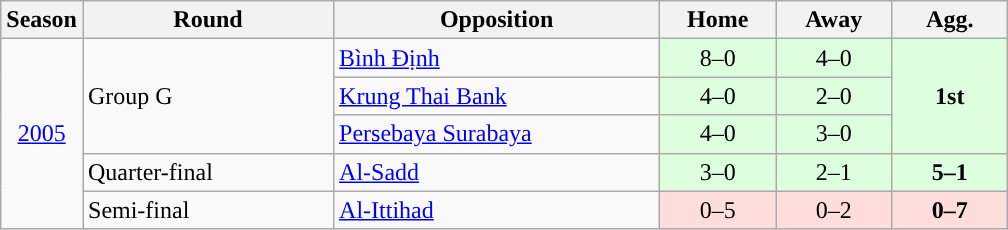<table class="wikitable" style="text-align:left">
<tr>
<th>Season</th>
<th width="160">Round</th>
<th width="210">Opposition</th>
<th width="70">Home</th>
<th width="70">Away</th>
<th width="70">Agg.</th>
</tr>
<tr>
<td rowspan="5" style="text-align:center;"><a href='#'>2005</a></td>
<td rowspan="3">Group G</td>
<td> <a href='#'>Bình Định</a></td>
<td style="text-align:center; background:#DDFFDD;">8–0</td>
<td style="text-align:center; background:#DDFFDD;">4–0</td>
<td rowspan="3" style="text-align:center; background:#DDFFDD;"><strong>1st</strong></td>
</tr>
<tr>
<td> <a href='#'>Krung Thai Bank</a></td>
<td style="text-align:center; background:#DDFFDD;">4–0</td>
<td style="text-align:center; background:#DDFFDD;">2–0</td>
</tr>
<tr>
<td> <a href='#'>Persebaya Surabaya</a></td>
<td style="text-align:center; background:#DDFFDD;">4–0</td>
<td style="text-align:center; background:#DDFFDD;">3–0</td>
</tr>
<tr>
<td>Quarter-final</td>
<td> <a href='#'>Al-Sadd</a></td>
<td style="text-align:center; background:#DDFFDD;">3–0</td>
<td style="text-align:center; background:#DDFFDD;">2–1</td>
<td style="text-align:center; background:#DDFFDD;"><strong>5–1</strong></td>
</tr>
<tr>
<td>Semi-final</td>
<td> <a href='#'>Al-Ittihad</a></td>
<td style="text-align:center; background:#FFDDDD;">0–5</td>
<td style="text-align:center; background:#FFDDDD;">0–2</td>
<td style="text-align:center; background:#FFDDDD;"><strong>0–7</strong></td>
</tr>
</table>
